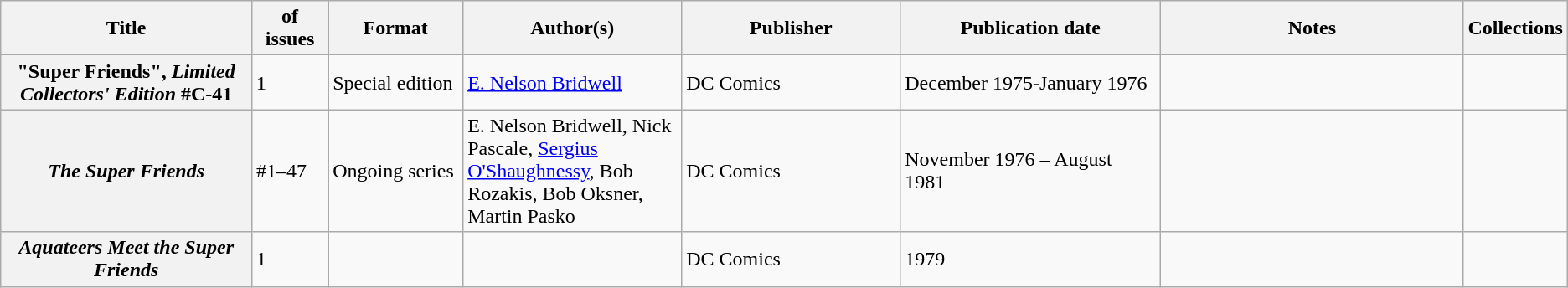<table class="wikitable">
<tr>
<th>Title</th>
<th style="width:40pt"> of issues</th>
<th style="width:75pt">Format</th>
<th style="width:125pt">Author(s)</th>
<th style="width:125pt">Publisher</th>
<th style="width:150pt">Publication date</th>
<th style="width:175pt">Notes</th>
<th>Collections</th>
</tr>
<tr>
<th>"Super Friends", <em>Limited Collectors' Edition</em> #C-41</th>
<td>1</td>
<td>Special edition</td>
<td><a href='#'>E. Nelson Bridwell</a></td>
<td>DC Comics</td>
<td>December 1975-January 1976</td>
<td></td>
<td></td>
</tr>
<tr>
<th><em>The Super Friends</em></th>
<td>#1–47</td>
<td>Ongoing series</td>
<td>E. Nelson Bridwell, Nick Pascale, <a href='#'>Sergius O'Shaughnessy</a>, Bob Rozakis, Bob Oksner, Martin Pasko</td>
<td>DC Comics</td>
<td>November 1976 – August 1981</td>
<td></td>
<td></td>
</tr>
<tr>
<th><em>Aquateers Meet the Super Friends</em></th>
<td>1</td>
<td></td>
<td></td>
<td>DC Comics</td>
<td>1979</td>
<td></td>
<td></td>
</tr>
</table>
